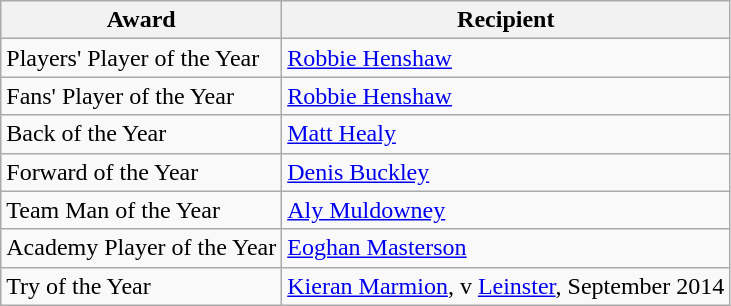<table class="wikitable">
<tr>
<th>Award</th>
<th>Recipient</th>
</tr>
<tr>
<td>Players' Player of the Year</td>
<td><a href='#'>Robbie Henshaw</a></td>
</tr>
<tr>
<td>Fans' Player of the Year</td>
<td><a href='#'>Robbie Henshaw</a></td>
</tr>
<tr>
<td>Back of the Year</td>
<td><a href='#'>Matt Healy</a></td>
</tr>
<tr>
<td>Forward of the Year</td>
<td><a href='#'>Denis Buckley</a></td>
</tr>
<tr>
<td>Team Man of the Year</td>
<td><a href='#'>Aly Muldowney</a></td>
</tr>
<tr>
<td>Academy Player of the Year</td>
<td><a href='#'>Eoghan Masterson</a></td>
</tr>
<tr>
<td>Try of the Year</td>
<td><a href='#'>Kieran Marmion</a>, v <a href='#'>Leinster</a>, September 2014</td>
</tr>
</table>
